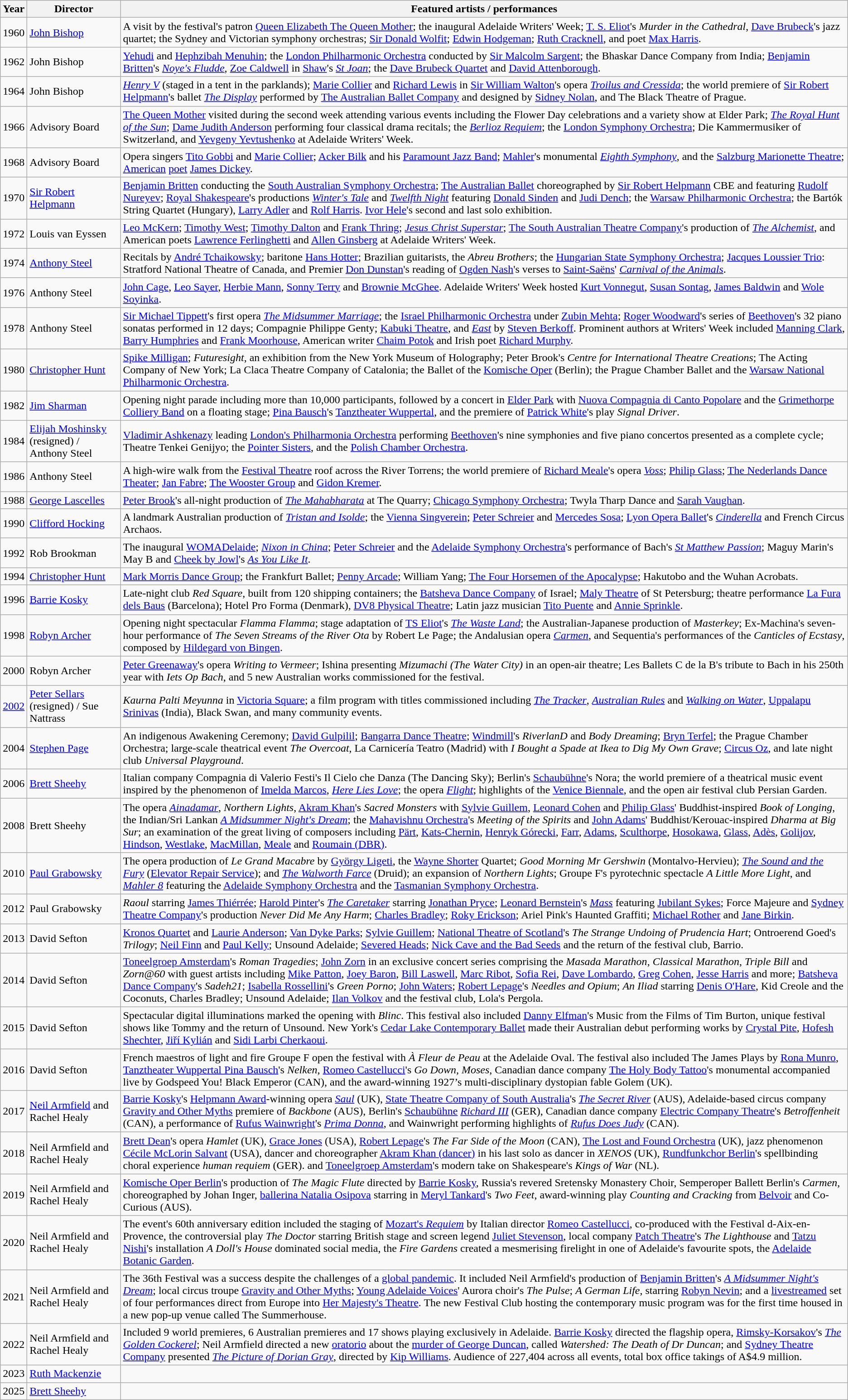<table class="wikitable">
<tr>
<th>Year</th>
<th>Director</th>
<th>Featured artists / performances</th>
</tr>
<tr>
<td>1960</td>
<td><a href='#'>John Bishop</a></td>
<td>A visit by the festival's patron <a href='#'>Queen Elizabeth The Queen Mother</a>; the inaugural Adelaide Writers' Week; <a href='#'>T. S. Eliot</a>'s <em>Murder in the Cathedral</em>, <a href='#'>Dave Brubeck</a>'s jazz quartet; the Sydney and Victorian symphony orchestras; <a href='#'>Sir Donald Wolfit</a>; <a href='#'>Edwin Hodgeman</a>; <a href='#'>Ruth Cracknell</a>, and poet <a href='#'>Max Harris</a>.</td>
</tr>
<tr>
<td>1962</td>
<td>John Bishop</td>
<td><a href='#'>Yehudi</a> and <a href='#'>Hephzibah Menuhin</a>; the <a href='#'>London Philharmonic Orchestra</a> conducted by <a href='#'>Sir Malcolm Sargent</a>; the Bhaskar Dance Company from India; <a href='#'>Benjamin Britten</a>'s <em><a href='#'>Noye's Fludde</a></em>, <a href='#'>Zoe Caldwell</a> in <a href='#'>Shaw</a>'s <a href='#'><em>St Joan</em></a>; the <a href='#'>Dave Brubeck Quartet</a> and <a href='#'>David Attenborough</a>.</td>
</tr>
<tr>
<td>1964</td>
<td>John Bishop</td>
<td><em><a href='#'>Henry V</a></em> (staged in a tent in the parklands); <a href='#'>Marie Collier</a> and <a href='#'>Richard Lewis</a> in <a href='#'>Sir William Walton</a>'s opera <em><a href='#'>Troilus and Cressida</a></em>; the world premiere of <a href='#'>Sir Robert Helpmann</a>'s ballet <em><a href='#'>The Display</a></em> performed by <a href='#'>The Australian Ballet Company</a> and designed by <a href='#'>Sidney Nolan</a>, and The Black Theatre of Prague.</td>
</tr>
<tr>
<td>1966</td>
<td>Advisory Board</td>
<td><a href='#'>The Queen Mother</a> visited during the second week attending various events including the Flower Day celebrations and a variety show at Elder Park; <em><a href='#'>The Royal Hunt of the Sun</a></em>; <a href='#'>Dame Judith Anderson</a> performing four classical drama recitals; the <em><a href='#'>Berlioz Requiem</a></em>; the <a href='#'>London Symphony Orchestra</a>; Die Kammermusiker of Switzerland, and <a href='#'>Yevgeny Yevtushenko</a> at Adelaide Writers' Week.</td>
</tr>
<tr>
<td>1968</td>
<td>Advisory Board</td>
<td>Opera singers <a href='#'>Tito Gobbi</a> and <a href='#'>Marie Collier</a>; <a href='#'>Acker Bilk</a> and his <a href='#'>Paramount Jazz Band</a>; <a href='#'>Mahler</a>'s monumental <em><a href='#'>Eighth Symphony</a></em>, and the <a href='#'>Salzburg Marionette Theatre</a>; <a href='#'>American</a> <a href='#'>poet</a> <a href='#'>James Dickey</a>.</td>
</tr>
<tr>
<td>1970</td>
<td><a href='#'>Sir Robert Helpmann</a></td>
<td><a href='#'>Benjamin Britten</a> conducting the <a href='#'>South Australian Symphony Orchestra</a>; <a href='#'>The Australian Ballet</a> choreographed by <a href='#'>Sir Robert Helpmann</a> CBE and featuring <a href='#'>Rudolf Nureyev</a>; <a href='#'>Royal Shakespeare</a>'s productions <em><a href='#'>Winter's Tale</a></em> and <em><a href='#'>Twelfth Night</a></em> featuring <a href='#'>Donald Sinden</a> and <a href='#'>Judi Dench</a>; the <a href='#'>Warsaw Philharmonic Orchestra</a>; the Bartók String Quartet (Hungary), <a href='#'>Larry Adler</a> and <a href='#'>Rolf Harris</a>. <a href='#'>Ivor Hele</a>'s second and last solo exhibition.</td>
</tr>
<tr>
<td>1972</td>
<td>Louis van Eyssen</td>
<td><a href='#'>Leo McKern</a>; <a href='#'>Timothy West</a>; <a href='#'>Timothy Dalton</a> and <a href='#'>Frank Thring</a>; <em><a href='#'>Jesus Christ Superstar</a></em>; <a href='#'>The South Australian Theatre Company</a>'s production of <em><a href='#'>The Alchemist</a></em>, and American poets <a href='#'>Lawrence Ferlinghetti</a> and <a href='#'>Allen Ginsberg</a> at Adelaide Writers' Week.</td>
</tr>
<tr>
<td>1974</td>
<td><a href='#'>Anthony Steel</a></td>
<td>Recitals by <a href='#'>André Tchaikowsky</a>; baritone <a href='#'>Hans Hotter</a>; Brazilian guitarists, the <em>Abreu Brothers</em>; the <a href='#'>Hungarian State Symphony Orchestra</a>; <a href='#'>Jacques Loussier Trio</a>: Stratford National Theatre of Canada, and Premier <a href='#'>Don Dunstan</a>'s reading of <a href='#'>Ogden Nash</a>'s verses to <a href='#'>Saint-Saëns</a>' <em><a href='#'>Carnival of the Animals</a></em>.</td>
</tr>
<tr>
<td>1976</td>
<td>Anthony Steel</td>
<td><a href='#'>John Cage</a>, <a href='#'>Leo Sayer</a>, <a href='#'>Herbie Mann</a>, <a href='#'>Sonny Terry</a> and <a href='#'>Brownie McGhee</a>. Adelaide Writers' Week hosted <a href='#'>Kurt Vonnegut</a>, <a href='#'>Susan Sontag</a>, <a href='#'>James Baldwin</a> and <a href='#'>Wole Soyinka</a>.</td>
</tr>
<tr>
<td>1978</td>
<td>Anthony Steel</td>
<td><a href='#'>Sir Michael Tippett</a>'s first opera <em><a href='#'>The Midsummer Marriage</a></em>; the <a href='#'>Israel Philharmonic Orchestra</a> under <a href='#'>Zubin Mehta</a>; <a href='#'>Roger Woodward</a>'s series of <a href='#'>Beethoven</a>'s 32 piano sonatas performed in 12 days; Compagnie Philippe Genty; <a href='#'>Kabuki Theatre</a>, and <em><a href='#'>East</a></em> by <a href='#'>Steven Berkoff</a>.  Prominent authors at Writers' Week included <a href='#'>Manning Clark</a>, <a href='#'>Barry Humphries</a> and <a href='#'>Frank Moorhouse</a>, American writer <a href='#'>Chaim Potok</a> and Irish poet <a href='#'>Richard Murphy</a>.</td>
</tr>
<tr>
<td>1980</td>
<td><a href='#'>Christopher Hunt</a></td>
<td><a href='#'>Spike Milligan</a>; <em>Futuresight</em>, an exhibition from the New York Museum of Holography; Peter Brook's <em>Centre for International Theatre Creations</em>; The Acting Company of New York; La Claca Theatre Company of Catalonia; the Ballet of the <a href='#'>Komische Oper</a> (Berlin); the Prague Chamber Ballet and the <a href='#'>Warsaw National Philharmonic Orchestra</a>.</td>
</tr>
<tr>
<td>1982</td>
<td><a href='#'>Jim Sharman</a></td>
<td>Opening night parade including more than 10,000 participants, followed by a concert in <a href='#'>Elder Park</a> with <a href='#'>Nuova Compagnia di Canto Popolare</a> and the <a href='#'>Grimethorpe Colliery Band</a> on a floating stage; <a href='#'>Pina Bausch</a>'s <a href='#'>Tanztheater Wuppertal</a>, and the premiere of <a href='#'>Patrick White</a>'s play <em>Signal Driver</em>.</td>
</tr>
<tr>
<td>1984</td>
<td><a href='#'>Elijah Moshinsky</a> (resigned) / Anthony Steel</td>
<td><a href='#'>Vladimir Ashkenazy</a> leading <a href='#'>London's Philharmonia Orchestra</a> performing <a href='#'>Beethoven</a>'s nine symphonies and five piano concertos presented as a complete cycle; Theatre Tenkei Genijyo; the <a href='#'>Pointer Sisters</a>, and the <a href='#'>Polish Chamber Orchestra</a>.</td>
</tr>
<tr>
<td>1986</td>
<td>Anthony Steel</td>
<td>A high-wire walk from the <a href='#'>Festival Theatre</a> roof across the River Torrens; the world premiere of <a href='#'>Richard Meale</a>'s opera <em><a href='#'>Voss</a></em>; <a href='#'>Philip Glass</a>; <a href='#'>The Nederlands Dance Theater</a>; <a href='#'>Jan Fabre</a>; <a href='#'>The Wooster Group</a> and <a href='#'>Gidon Kremer</a>.</td>
</tr>
<tr>
<td>1988</td>
<td><a href='#'>George Lascelles</a></td>
<td><a href='#'>Peter Brook</a>'s all-night production of <em><a href='#'>The Mahabharata</a></em> at The Quarry; <a href='#'>Chicago Symphony Orchestra</a>; Twyla Tharp Dance and <a href='#'>Sarah Vaughan</a>.</td>
</tr>
<tr>
<td>1990</td>
<td><a href='#'>Clifford Hocking</a></td>
<td>A landmark Australian production of <em><a href='#'>Tristan and Isolde</a></em>; the <a href='#'>Vienna Singverein</a>; <a href='#'>Peter Schreier</a> and <a href='#'>Mercedes Sosa</a>; <a href='#'>Lyon Opera Ballet</a>'s <em><a href='#'>Cinderella</a></em> and French Circus Archaos.</td>
</tr>
<tr>
<td>1992</td>
<td>Rob Brookman</td>
<td>The inaugural <a href='#'>WOMADelaide</a>; <em><a href='#'>Nixon in China</a></em>; <a href='#'>Peter Schreier</a> and the <a href='#'>Adelaide Symphony Orchestra</a>'s performance of Bach's <em><a href='#'>St Matthew Passion</a></em>; Maguy Marin's May B and <a href='#'>Cheek by Jowl</a>'s <em><a href='#'>As You Like It</a></em>.</td>
</tr>
<tr>
<td>1994</td>
<td><a href='#'>Christopher Hunt</a></td>
<td><a href='#'>Mark Morris Dance Group</a>; the Frankfurt Ballet; <a href='#'>Penny Arcade</a>; William Yang; <a href='#'>The Four Horsemen of the Apocalypse</a>; Hakutobo and the Wuhan Acrobats.</td>
</tr>
<tr>
<td>1996</td>
<td><a href='#'>Barrie Kosky</a></td>
<td>Late-night club <em>Red Square</em>, built from 120 shipping containers; the <a href='#'>Batsheva Dance Company</a> of Israel; <a href='#'>Maly Theatre</a> of St Petersburg; theatre performance <a href='#'>La Fura dels Baus</a> (Barcelona); Hotel Pro Forma (Denmark), <a href='#'>DV8 Physical Theatre</a>; Latin jazz musician <a href='#'>Tito Puente</a> and <a href='#'>Annie Sprinkle</a>.</td>
</tr>
<tr>
<td>1998</td>
<td><a href='#'>Robyn Archer</a></td>
<td>Opening night spectacular <em>Flamma Flamma</em>; stage adaptation of <a href='#'>TS Eliot</a>'s <em><a href='#'>The Waste Land</a></em>; the Australian-Japanese production of <em>Masterkey</em>; Ex-Machina's seven-hour performance of <em>The Seven Streams of the River</em> <em>Ota</em> by Robert Le Page; the Andalusian opera <em><a href='#'>Carmen</a></em>, and Sequentia's performances of the <em>Canticles of Ecstasy</em>, composed by <a href='#'>Hildegard von Bingen</a>.</td>
</tr>
<tr>
<td>2000</td>
<td>Robyn Archer</td>
<td><a href='#'>Peter Greenaway</a>'s opera <em>Writing to Vermeer</em>; Ishina presenting <em>Mizumachi (The Water City)</em> in an open-air theatre; Les Ballets C de la B's tribute to Bach in his 250th year with <em>Iets Op Bach</em>, and 5 new Australian works commissioned for the festival.</td>
</tr>
<tr>
<td><a href='#'>2002</a></td>
<td><a href='#'>Peter Sellars</a> (resigned) / Sue Nattrass</td>
<td><em>Kaurna Palti Meyunna</em> in <a href='#'>Victoria Square</a>; a film program with titles commissioned including <em><a href='#'>The Tracker</a></em>, <em><a href='#'>Australian Rules</a></em> and <em><a href='#'>Walking on Water</a></em>, <a href='#'>Uppalapu Srinivas</a> (India), Black Swan, and many community events.</td>
</tr>
<tr>
<td>2004</td>
<td><a href='#'>Stephen Page</a></td>
<td>An indigenous Awakening Ceremony; <a href='#'>David Gulpilil</a>; <a href='#'>Bangarra Dance Theatre</a>; <a href='#'>Windmill</a>'s <em>RiverlanD</em> and <em>Body Dreaming</em>; <a href='#'>Bryn Terfel</a>; the Prague Chamber Orchestra; large-scale theatrical event <em>The Overcoat</em>, La Carnicería Teatro (Madrid) with<em> I Bought a Spade at Ikea to Dig My Own Grave</em>; <a href='#'>Circus Oz</a>, and late night club <em>Universal Playground</em>.</td>
</tr>
<tr>
<td>2006</td>
<td><a href='#'>Brett Sheehy</a></td>
<td>Italian company Compagnia di Valerio Festi's Il Cielo che Danza (The Dancing Sky); Berlin's <a href='#'>Schaubühne</a>'s Nora; the world premiere of a theatrical music event inspired by the phenomenon of <a href='#'>Imelda Marcos</a>, <em><a href='#'>Here Lies Love</a></em>; the opera <a href='#'><em>Flight</em></a>; highlights of the <a href='#'>Venice Biennale</a>, and the open air festival club Persian Garden.</td>
</tr>
<tr>
<td>2008</td>
<td>Brett Sheehy</td>
<td>The opera <em><a href='#'>Ainadamar</a></em>, <em>Northern Lights</em>, <a href='#'>Akram Khan</a>'s <em>Sacred Monsters</em> with <a href='#'>Sylvie Guillem</a>, <a href='#'>Leonard Cohen</a> and <a href='#'>Philip Glass</a>' Buddhist-inspired <em>Book of Longing</em>, the Indian/Sri Lankan <em><a href='#'>A Midsummer Night's Dream</a></em>; the <a href='#'>Mahavishnu Orchestra</a>'s <em>Meeting of the Spirits</em> and <a href='#'>John Adams</a>' Buddhist/Kerouac-inspired <em>Dharma at Big Sur</em>; an examination of the great living of composers including <a href='#'>Pärt</a>, <a href='#'>Kats-Chernin</a>, <a href='#'>Henryk Górecki</a>, <a href='#'>Farr</a>, <a href='#'>Adams</a>, <a href='#'>Sculthorpe</a>, <a href='#'>Hosokawa</a>, <a href='#'>Glass</a>, <a href='#'>Adès</a>, <a href='#'>Golijov</a>, <a href='#'>Hindson</a>, <a href='#'>Westlake</a>, <a href='#'>MacMillan</a>, <a href='#'>Meale</a> and <a href='#'>Roumain (DBR)</a>.</td>
</tr>
<tr>
<td>2010</td>
<td><a href='#'>Paul Grabowsky</a></td>
<td>The opera production of <em>Le Grand Macabre</em> by <a href='#'>György Ligeti</a>, the <a href='#'>Wayne Shorter</a> Quartet; <em>Good Morning Mr Gershwin</em> (Montalvo-Hervieu);  <em><a href='#'>The Sound and the Fury</a></em> (<a href='#'>Elevator Repair Service</a>); and <em><a href='#'>The Walworth Farce</a></em> (Druid); an expansion of <em>Northern Lights</em>; Groupe F's pyrotechnic spectacle <em>A Little More Light</em>, and <em><a href='#'>Mahler 8</a></em> featuring the <a href='#'>Adelaide Symphony Orchestra</a> and the <a href='#'>Tasmanian Symphony Orchestra</a>.</td>
</tr>
<tr>
<td>2012</td>
<td>Paul Grabowsky</td>
<td><em>Raoul</em> starring <a href='#'>James Thiérrée</a>; <a href='#'>Harold Pinter</a>'s <em><a href='#'>The Caretaker</a></em> starring <a href='#'>Jonathan Pryce</a>; <a href='#'>Leonard Bernstein</a>'s <em><a href='#'>Mass</a></em> featuring <a href='#'>Jubilant Sykes</a>; Force Majeure and <a href='#'>Sydney Theatre Company</a>'s production <em>Never Did Me Any Harm</em>; <a href='#'>Charles Bradley</a>; <a href='#'>Roky Erickson</a>; Ariel Pink's Haunted Graffiti; <a href='#'>Michael Rother</a> and <a href='#'>Jane Birkin</a>.</td>
</tr>
<tr>
<td>2013</td>
<td>David Sefton</td>
<td><a href='#'>Kronos Quartet</a> and <a href='#'>Laurie Anderson</a>; <a href='#'>Van Dyke Parks</a>; <a href='#'>Sylvie Guillem</a>; <a href='#'>National Theatre of Scotland</a>'s <em>The Strange Undoing of Prudencia Hart</em>; Ontroerend Goed's <em>Trilogy</em>; <a href='#'>Neil Finn</a> and <a href='#'>Paul Kelly</a>; Unsound Adelaide; <a href='#'>Severed Heads</a>; <a href='#'>Nick Cave and the Bad Seeds</a> and the return of the festival club, Barrio.</td>
</tr>
<tr>
<td>2014</td>
<td>David Sefton</td>
<td><a href='#'>Toneelgroep Amsterdam</a>'s <em>Roman Tragedies</em>; <a href='#'>John Zorn</a> in an exclusive concert series comprising the <em>Masada Marathon</em>, <em>Classical Marathon</em>, <em>Triple Bill</em> and <em>Zorn@60</em> with guest artists including <a href='#'>Mike Patton</a>, <a href='#'>Joey Baron</a>, <a href='#'>Bill Laswell</a>, <a href='#'>Marc Ribot</a>, <a href='#'>Sofia Rei</a>, <a href='#'>Dave Lombardo</a>, <a href='#'>Greg Cohen</a>, <a href='#'>Jesse Harris</a> and more; <a href='#'>Batsheva Dance Company</a>'s <em>Sadeh21</em>; <a href='#'>Isabella Rossellini</a>'s <em>Green Porno</em>; <a href='#'>John Waters</a>; <a href='#'>Robert Lepage</a>'s <em>Needles and Opium</em>; <em>An Iliad</em> starring <a href='#'>Denis O'Hare</a>, Kid Creole and the Coconuts, Charles Bradley; Unsound Adelaide; <a href='#'>Ilan Volkov</a> and the festival club, Lola's Pergola.</td>
</tr>
<tr>
<td>2015</td>
<td>David Sefton</td>
<td>Spectacular digital illuminations marked the opening with <em>Blinc</em>. This festival also included <a href='#'>Danny Elfman</a>'s Music from the Films of Tim Burton, unique festival shows like Tommy and the return of Unsound. New York's <a href='#'>Cedar Lake Contemporary Ballet</a> made their Australian debut performing works by <a href='#'>Crystal Pite</a>, <a href='#'>Hofesh Shechter</a>, <a href='#'>Jiří Kylián</a> and <a href='#'>Sidi Larbi Cherkaoui</a>.</td>
</tr>
<tr>
<td>2016</td>
<td>David Sefton</td>
<td>French maestros of light and fire Groupe F open the festival with <em>À Fleur de Peau</em> at the Adelaide Oval. The festival also included The James Plays by <a href='#'>Rona Munro</a>, <a href='#'>Tanztheater Wuppertal Pina Bausch</a>'s <em>Nelken</em>, <a href='#'>Romeo Castellucci</a>'s <em>Go Down, Moses</em>, Canadian dance company <a href='#'>The Holy Body Tattoo</a>'s monumental accompanied live by Godspeed You! Black Emperor (CAN), and the award-winning 1927’s multi-disciplinary dystopian fable Golem (UK).</td>
</tr>
<tr>
<td>2017</td>
<td><a href='#'>Neil Armfield</a> and Rachel Healy</td>
<td><a href='#'>Barrie Kosky</a>'s <a href='#'>Helpmann Award</a>-winning opera <em><a href='#'>Saul</a></em> (UK), <a href='#'>State Theatre Company of South Australia</a>'s <em><a href='#'>The Secret River</a></em> (AUS), Adelaide-based circus company <a href='#'>Gravity and Other Myths</a> premiere of <em>Backbone</em> (AUS), Berlin's <a href='#'>Schaubühne</a> <em><a href='#'>Richard III</a></em> (GER), Canadian dance company <a href='#'>Electric Company Theatre</a>'s <em>Betroffenheit</em> (CAN), a performance of <a href='#'>Rufus Wainwright</a>'s <em><a href='#'>Prima Donna</a></em>, and Wainwright performing highlights of <em><a href='#'>Rufus Does Judy</a></em> (CAN).</td>
</tr>
<tr>
<td>2018</td>
<td>Neil Armfield and Rachel Healy</td>
<td><a href='#'>Brett Dean</a>'s opera <em>Hamlet</em> (UK), <a href='#'>Grace Jones</a> (USA), <a href='#'>Robert Lepage</a>'s <em>The Far Side of the Moon</em> (CAN), <a href='#'>The Lost and Found Orchestra</a> (UK), jazz phenomenon <a href='#'>Cécile McLorin Salvant</a> (USA), dancer and choreographer <a href='#'>Akram Khan (dancer)</a> in his last solo as dancer in <em>XENOS</em> (UK), <a href='#'>Rundfunkchor Berlin</a>'s spellbinding choral experience <em>human requiem</em> (GER). and <a href='#'>Toneelgroep Amsterdam</a>'s modern take on Shakespeare's <em>Kings of War</em> (NL).</td>
</tr>
<tr>
<td>2019</td>
<td>Neil Armfield and Rachel Healy</td>
<td><a href='#'>Komische Oper Berlin</a>'s production of <em>The Magic Flute</em> directed by <a href='#'>Barrie Kosky</a>, Russia's revered Sretensky Monastery Choir, Semperoper Ballett Berlin's <em>Carmen,</em> choreographed by Johan Inger, <a href='#'>ballerina Natalia Osipova</a> starring in <a href='#'>Meryl Tankard</a>'s <em>Two Feet</em>, award-winning play <em>Counting and Cracking</em> from <a href='#'>Belvoir</a> and Co-Curious (AUS).</td>
</tr>
<tr>
<td>2020</td>
<td>Neil Armfield and Rachel Healy</td>
<td>The event's 60th anniversary edition included the staging of <a href='#'>Mozart's <em>Requiem</em></a> by Italian director <a href='#'>Romeo Castellucci</a>, co-produced with the Festival d-Aix-en-Provence, the controversial play <em>The Doctor</em> starring British stage and screen legend <a href='#'>Juliet Stevenson</a>, local company <a href='#'>Patch Theatre</a>'s <em>The Lighthouse</em> and <a href='#'>Tatzu Nishi</a>'s installation <em>A Doll's House</em> dominated social media, the <em>Fire Gardens</em> created a mesmerising firelight in one of Adelaide's favourite spots, the <a href='#'>Adelaide Botanic Garden</a>.</td>
</tr>
<tr>
<td>2021</td>
<td>Neil Armfield and Rachel Healy</td>
<td>The 36th Festival was a success despite the challenges of a <a href='#'>global pandemic</a>. It included Neil Armfield's production of <a href='#'>Benjamin Britten</a>'s <em><a href='#'>A Midsummer Night's Dream</a></em>; local circus troupe <a href='#'>Gravity and Other Myths</a>; <a href='#'>Young Adelaide Voices</a>' Aurora choir's <em>The Pulse</em>; <em>A German Life</em>, starring <a href='#'>Robyn Nevin</a>; and a <a href='#'>livestreamed</a> set of four performances direct from Europe into <a href='#'>Her Majesty's Theatre</a>. The new Festival Club hosting the contemporary music program was for the first time housed in a new pop-up venue called The Summerhouse.</td>
</tr>
<tr>
<td>2022</td>
<td>Neil Armfield and Rachel Healy</td>
<td>Included 9 world premieres, 6 Australian premieres and 17 shows playing exclusively in Adelaide. <a href='#'>Barrie Kosky</a> directed the flagship opera, <a href='#'>Rimsky-Korsakov</a>'s <em><a href='#'>The Golden Cockerel</a></em>; Neil Armfield directed a new <a href='#'>oratorio</a> about the <a href='#'>murder of George Duncan</a>, called <em>Watershed: The Death of Dr Duncan</em>; and <a href='#'>Sydney Theatre Company</a> presented <em><a href='#'>The Picture of Dorian Gray</a></em>, directed by <a href='#'>Kip Williams</a>. Audience of 227,404 across all events, total box office takings of A$4.9 million.</td>
</tr>
<tr>
<td>2023</td>
<td><a href='#'>Ruth Mackenzie</a></td>
<td></td>
</tr>
<tr>
<td>2025</td>
<td><a href='#'>Brett Sheehy</a></td>
<td></td>
</tr>
</table>
